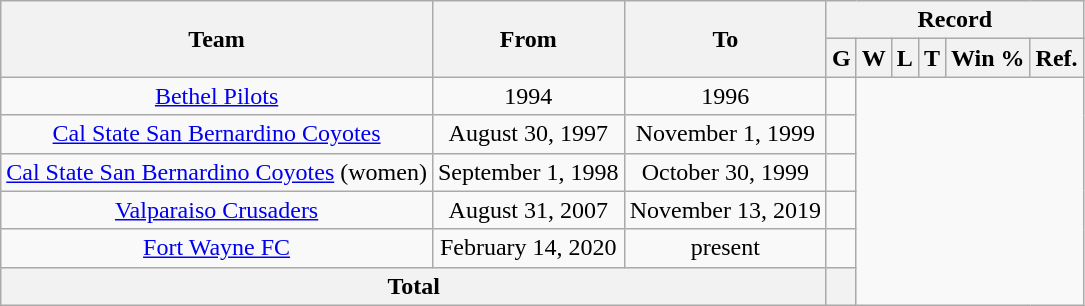<table class="wikitable" style="text-align: center">
<tr>
<th rowspan=2>Team</th>
<th rowspan=2>From</th>
<th rowspan=2>To</th>
<th colspan=6>Record</th>
</tr>
<tr>
<th>G</th>
<th>W</th>
<th>L</th>
<th>T</th>
<th>Win %</th>
<th>Ref.</th>
</tr>
<tr>
<td><a href='#'>Bethel Pilots</a></td>
<td>1994</td>
<td>1996<br></td>
<td></td>
</tr>
<tr>
<td><a href='#'>Cal State San Bernardino Coyotes</a></td>
<td>August 30, 1997</td>
<td>November 1, 1999<br></td>
<td></td>
</tr>
<tr>
<td><a href='#'>Cal State San Bernardino Coyotes</a> (women)</td>
<td>September 1, 1998</td>
<td>October 30, 1999<br></td>
<td></td>
</tr>
<tr>
<td><a href='#'>Valparaiso Crusaders</a></td>
<td>August 31, 2007</td>
<td>November 13, 2019<br></td>
<td></td>
</tr>
<tr>
<td><a href='#'>Fort Wayne FC</a></td>
<td>February 14, 2020</td>
<td>present<br></td>
<td></td>
</tr>
<tr>
<th colspan=3>Total<br></th>
<th></th>
</tr>
</table>
